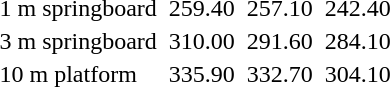<table>
<tr>
<td>1 m springboard</td>
<td></td>
<td>259.40</td>
<td></td>
<td>257.10</td>
<td></td>
<td>242.40</td>
</tr>
<tr>
<td>3 m springboard</td>
<td></td>
<td>310.00</td>
<td></td>
<td>291.60</td>
<td></td>
<td>284.10</td>
</tr>
<tr>
<td>10 m platform</td>
<td></td>
<td>335.90</td>
<td></td>
<td>332.70</td>
<td></td>
<td>304.10</td>
</tr>
</table>
